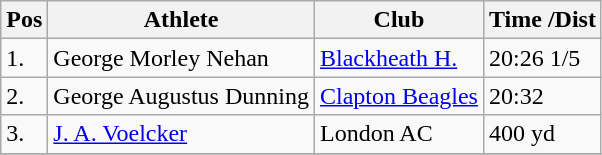<table class="wikitable">
<tr>
<th>Pos</th>
<th>Athlete</th>
<th>Club</th>
<th>Time /Dist</th>
</tr>
<tr>
<td>1.</td>
<td>George Morley Nehan</td>
<td><a href='#'>Blackheath H.</a></td>
<td>20:26 1/5</td>
</tr>
<tr>
<td>2.</td>
<td>George Augustus Dunning</td>
<td><a href='#'>Clapton Beagles</a></td>
<td>20:32</td>
</tr>
<tr>
<td>3.</td>
<td><a href='#'>J. A. Voelcker</a></td>
<td>London AC</td>
<td>400 yd</td>
</tr>
<tr>
</tr>
</table>
